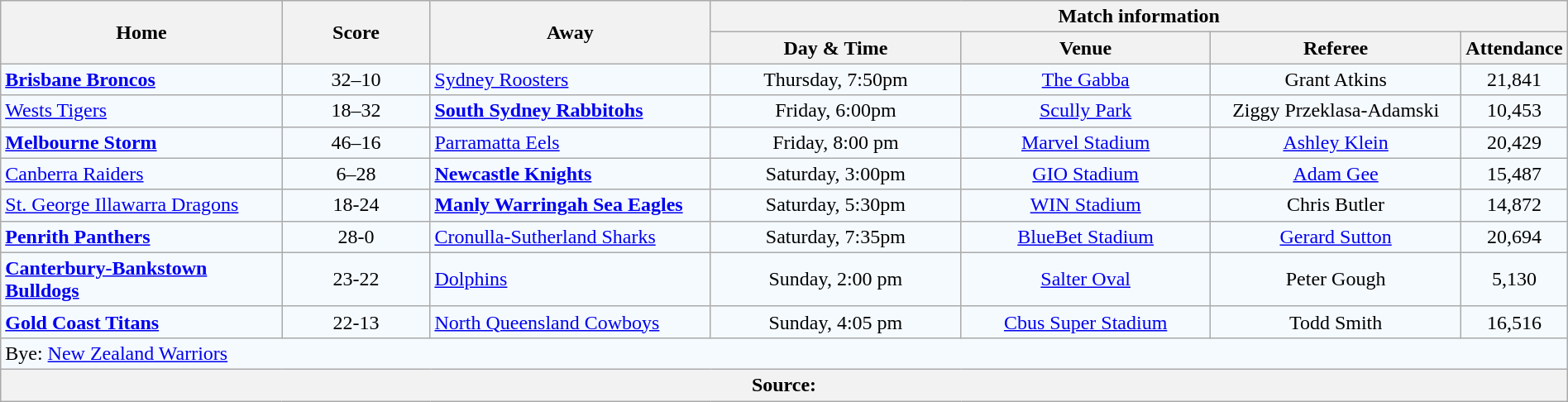<table class="wikitable" style="border-collapse:collapse; text-align:center; width:100%;">
<tr style="text-align:center; background:#f5faff;"  style="background:#c1d8ff;">
<th rowspan="2" style="width:19%;">Home</th>
<th rowspan="2" style="width:10%;">Score</th>
<th rowspan="2" style="width:19%;">Away</th>
<th colspan="4">Match information</th>
</tr>
<tr style="text-align:center; background:#f5faff;"  style="background:#efefef;">
<th width="17%">Day & Time</th>
<th width="17%">Venue</th>
<th width="17%">Referee</th>
<th width="5%">Attendance</th>
</tr>
<tr style="text-align:center; background:#f5faff;">
<td align="left"><strong> <a href='#'>Brisbane Broncos</a></strong></td>
<td>32–10</td>
<td align="left"> <a href='#'>Sydney Roosters</a></td>
<td>Thursday, 7:50pm</td>
<td><a href='#'>The Gabba</a></td>
<td>Grant Atkins</td>
<td>21,841</td>
</tr>
<tr style="text-align:center; background:#f5faff;">
<td align="left"> <a href='#'>Wests Tigers</a></td>
<td>18–32</td>
<td align="left"><strong> <a href='#'>South Sydney Rabbitohs</a></strong></td>
<td>Friday, 6:00pm</td>
<td><a href='#'>Scully Park</a></td>
<td>Ziggy Przeklasa-Adamski</td>
<td>10,453</td>
</tr>
<tr style="text-align:center; background:#f5faff;">
<td align="left"><strong> <a href='#'>Melbourne Storm</a></strong></td>
<td>46–16</td>
<td align="left"> <a href='#'>Parramatta Eels</a></td>
<td>Friday, 8:00 pm</td>
<td><a href='#'>Marvel Stadium</a></td>
<td><a href='#'>Ashley Klein</a></td>
<td>20,429</td>
</tr>
<tr style="text-align:center; background:#f5faff;">
<td align="left"> <a href='#'>Canberra Raiders</a></td>
<td>6–28</td>
<td align="left"><strong> <a href='#'>Newcastle Knights</a></strong></td>
<td>Saturday, 3:00pm</td>
<td><a href='#'>GIO Stadium</a></td>
<td><a href='#'>Adam Gee</a></td>
<td>15,487</td>
</tr>
<tr style="text-align:center; background:#f5faff;">
<td align="left"> <a href='#'>St. George Illawarra Dragons</a></td>
<td>18-24</td>
<td align="left"><strong> <a href='#'>Manly Warringah Sea Eagles</a></strong></td>
<td>Saturday, 5:30pm</td>
<td><a href='#'>WIN Stadium</a></td>
<td>Chris Butler</td>
<td>14,872</td>
</tr>
<tr style="text-align:center; background:#f5faff;">
<td align="left"><strong> <a href='#'>Penrith Panthers</a></strong></td>
<td>28-0</td>
<td align="left"> <a href='#'>Cronulla-Sutherland Sharks</a></td>
<td>Saturday, 7:35pm</td>
<td><a href='#'>BlueBet Stadium</a></td>
<td><a href='#'>Gerard Sutton</a></td>
<td>20,694</td>
</tr>
<tr style="text-align:center; background:#f5faff;">
<td align="left"><strong> <a href='#'>Canterbury-Bankstown Bulldogs</a></strong></td>
<td>23-22</td>
<td align="left"> <a href='#'>Dolphins</a></td>
<td>Sunday, 2:00 pm</td>
<td><a href='#'>Salter Oval</a></td>
<td>Peter Gough</td>
<td>5,130</td>
</tr>
<tr style="text-align:center; background:#f5faff;">
<td align="left"><strong> <a href='#'>Gold Coast Titans</a></strong></td>
<td>22-13</td>
<td align="left"> <a href='#'>North Queensland Cowboys</a></td>
<td>Sunday, 4:05 pm</td>
<td><a href='#'>Cbus Super Stadium</a></td>
<td>Todd Smith</td>
<td>16,516</td>
</tr>
<tr style="text-align:center; background:#f5faff;">
<td colspan="7" align="left">Bye:  <a href='#'>New Zealand Warriors</a></td>
</tr>
<tr style="text-align:center; background:#f5faff;">
<th colspan="7" align="left">Source:</th>
</tr>
</table>
